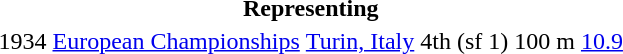<table>
<tr>
<th colspan="6">Representing </th>
</tr>
<tr>
<td>1934</td>
<td><a href='#'>European Championships</a></td>
<td><a href='#'>Turin, Italy</a></td>
<td>4th (sf 1)</td>
<td>100 m</td>
<td><a href='#'>10.9</a></td>
</tr>
</table>
